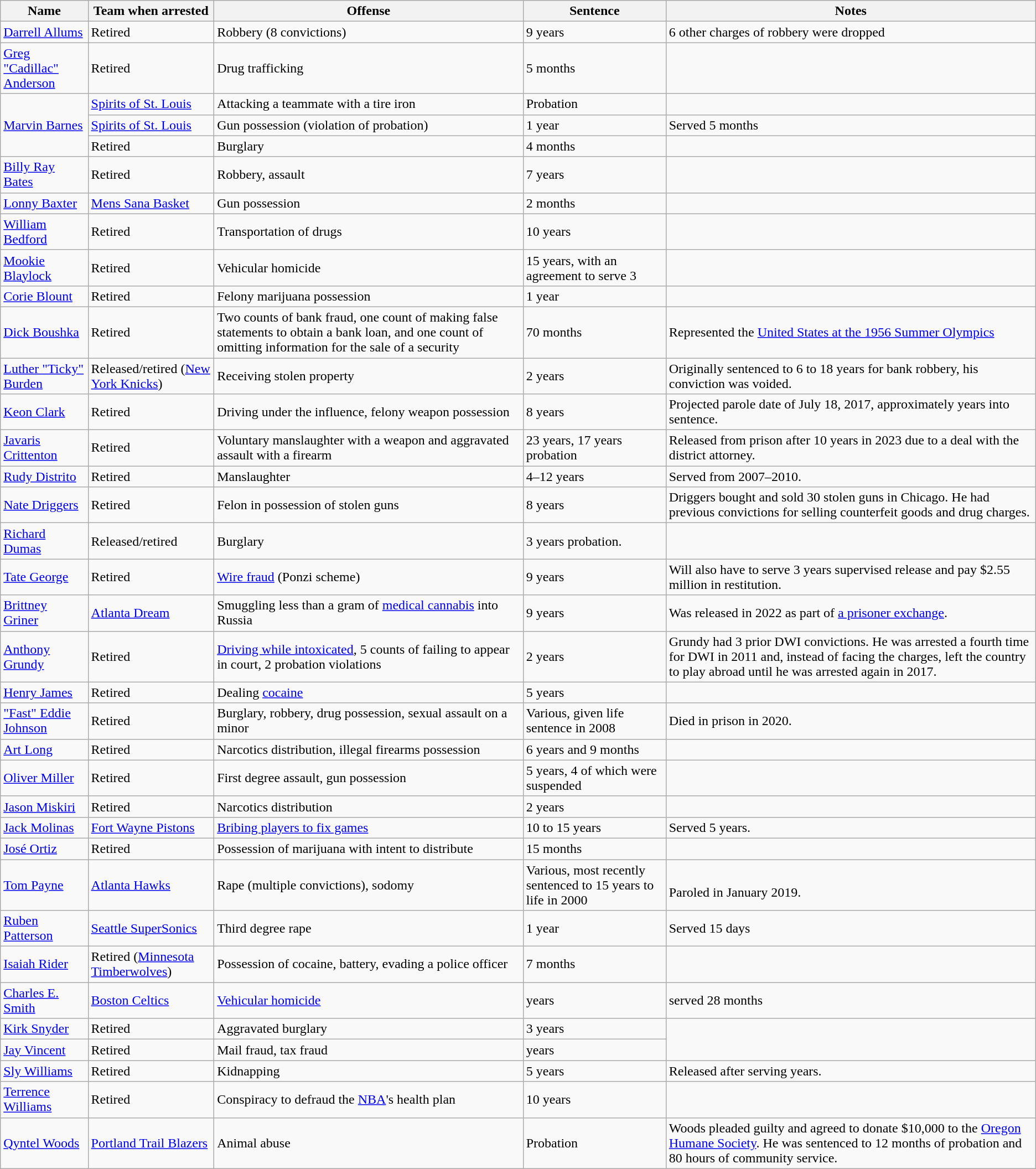<table class="wikitable">
<tr>
<th>Name</th>
<th>Team when arrested</th>
<th>Offense</th>
<th>Sentence</th>
<th>Notes</th>
</tr>
<tr>
<td><a href='#'>Darrell Allums</a></td>
<td>Retired</td>
<td>Robbery (8 convictions)</td>
<td>9 years</td>
<td>6 other charges of robbery were dropped</td>
</tr>
<tr>
<td><a href='#'>Greg "Cadillac" Anderson</a></td>
<td>Retired</td>
<td>Drug trafficking</td>
<td>5 months</td>
</tr>
<tr>
<td rowspan="3"><a href='#'>Marvin Barnes</a></td>
<td><a href='#'>Spirits of St. Louis</a></td>
<td>Attacking a teammate with a tire iron</td>
<td>Probation</td>
<td></td>
</tr>
<tr>
<td><a href='#'>Spirits of St. Louis</a></td>
<td>Gun possession (violation of probation)</td>
<td>1 year</td>
<td>Served 5 months</td>
</tr>
<tr>
<td>Retired</td>
<td>Burglary</td>
<td>4 months</td>
</tr>
<tr>
<td><a href='#'>Billy Ray Bates</a></td>
<td>Retired</td>
<td>Robbery, assault</td>
<td>7 years</td>
<td></td>
</tr>
<tr>
<td><a href='#'>Lonny Baxter</a></td>
<td><a href='#'>Mens Sana Basket</a></td>
<td>Gun possession</td>
<td>2 months</td>
<td></td>
</tr>
<tr>
<td><a href='#'>William Bedford</a></td>
<td>Retired</td>
<td>Transportation of drugs</td>
<td>10 years</td>
</tr>
<tr>
<td><a href='#'>Mookie Blaylock</a></td>
<td>Retired</td>
<td>Vehicular homicide</td>
<td>15 years, with an agreement to serve 3</td>
<td></td>
</tr>
<tr>
<td><a href='#'>Corie Blount</a></td>
<td>Retired</td>
<td>Felony marijuana possession</td>
<td>1 year</td>
<td></td>
</tr>
<tr>
<td><a href='#'>Dick Boushka</a></td>
<td>Retired</td>
<td>Two counts of bank fraud, one count of making false statements to obtain a bank loan, and one count of omitting information for the sale of a security</td>
<td>70 months</td>
<td>Represented the <a href='#'>United States at the 1956 Summer Olympics</a></td>
</tr>
<tr>
<td><a href='#'>Luther "Ticky" Burden</a></td>
<td>Released/retired (<a href='#'>New York Knicks</a>)</td>
<td>Receiving stolen property</td>
<td>2 years</td>
<td>Originally sentenced to 6 to 18 years for bank robbery, his conviction was voided.</td>
</tr>
<tr>
<td><a href='#'>Keon Clark</a></td>
<td>Retired</td>
<td>Driving under the influence, felony weapon possession</td>
<td>8 years</td>
<td>Projected parole date of July 18, 2017, approximately  years into sentence.<br></td>
</tr>
<tr>
<td><a href='#'>Javaris Crittenton</a></td>
<td>Retired</td>
<td>Voluntary manslaughter with a weapon and aggravated assault with a firearm</td>
<td>23 years, 17 years probation</td>
<td>Released from prison after 10 years in 2023 due to a deal with the district attorney.</td>
</tr>
<tr>
<td><a href='#'>Rudy Distrito</a></td>
<td>Retired</td>
<td>Manslaughter</td>
<td>4–12 years</td>
<td>Served from 2007–2010.</td>
</tr>
<tr>
<td><a href='#'>Nate Driggers</a></td>
<td>Retired</td>
<td>Felon in possession of stolen guns</td>
<td>8 years</td>
<td>Driggers bought and sold 30 stolen guns in Chicago. He had previous convictions for selling counterfeit goods and drug charges.</td>
</tr>
<tr>
<td><a href='#'>Richard Dumas</a></td>
<td>Released/retired</td>
<td>Burglary</td>
<td>3 years probation.</td>
<td></td>
</tr>
<tr>
<td><a href='#'>Tate George</a></td>
<td>Retired</td>
<td><a href='#'>Wire fraud</a> (Ponzi scheme)</td>
<td>9 years</td>
<td>Will also have to serve 3 years supervised release and pay $2.55 million in restitution.</td>
</tr>
<tr>
<td><a href='#'>Brittney Griner</a></td>
<td><a href='#'>Atlanta Dream</a></td>
<td>Smuggling less than a gram of <a href='#'>medical cannabis</a> into Russia</td>
<td>9 years</td>
<td>Was released in 2022 as part of <a href='#'>a prisoner exchange</a>.</td>
</tr>
<tr>
<td><a href='#'>Anthony Grundy</a></td>
<td>Retired</td>
<td><a href='#'>Driving while intoxicated</a>, 5 counts of failing to appear in court, 2 probation violations</td>
<td>2 years</td>
<td>Grundy had 3 prior DWI convictions. He was arrested a fourth time for DWI in 2011 and, instead of facing the charges, left the country to play abroad until he was arrested again in 2017.</td>
</tr>
<tr>
<td><a href='#'>Henry James</a></td>
<td>Retired</td>
<td>Dealing <a href='#'>cocaine</a></td>
<td>5 years</td>
<td></td>
</tr>
<tr>
<td><a href='#'>"Fast" Eddie Johnson</a></td>
<td>Retired</td>
<td>Burglary, robbery, drug possession, sexual assault on a minor</td>
<td>Various, given life sentence in 2008</td>
<td>Died in prison in 2020.</td>
</tr>
<tr>
<td><a href='#'>Art Long</a></td>
<td>Retired</td>
<td>Narcotics distribution, illegal firearms possession</td>
<td>6 years and 9 months</td>
<td></td>
</tr>
<tr>
<td><a href='#'>Oliver Miller</a></td>
<td>Retired</td>
<td>First degree assault, gun possession</td>
<td>5 years, 4 of which were suspended</td>
<td></td>
</tr>
<tr>
<td><a href='#'>Jason Miskiri</a></td>
<td>Retired</td>
<td>Narcotics distribution</td>
<td>2 years</td>
<td></td>
</tr>
<tr>
<td><a href='#'>Jack Molinas</a></td>
<td><a href='#'>Fort Wayne Pistons</a></td>
<td><a href='#'>Bribing players to fix games</a></td>
<td>10 to 15 years</td>
<td>Served 5 years.</td>
</tr>
<tr>
<td><a href='#'>José Ortiz</a></td>
<td>Retired</td>
<td>Possession of marijuana with intent to distribute</td>
<td>15 months</td>
<td></td>
</tr>
<tr>
<td><a href='#'>Tom Payne</a></td>
<td><a href='#'>Atlanta Hawks</a></td>
<td>Rape (multiple convictions), sodomy</td>
<td>Various, most recently sentenced to 15 years to life in 2000</td>
<td><br>Paroled in January 2019.</td>
</tr>
<tr>
<td><a href='#'>Ruben Patterson</a></td>
<td><a href='#'>Seattle SuperSonics</a></td>
<td>Third degree rape</td>
<td>1 year</td>
<td>Served 15 days</td>
</tr>
<tr>
<td><a href='#'>Isaiah Rider</a></td>
<td>Retired (<a href='#'>Minnesota Timberwolves</a>)</td>
<td>Possession of cocaine, battery, evading a police officer</td>
<td>7 months</td>
<td></td>
</tr>
<tr>
<td><a href='#'>Charles E. Smith</a></td>
<td><a href='#'>Boston Celtics</a></td>
<td><a href='#'>Vehicular homicide</a></td>
<td> years</td>
<td>served 28 months</td>
</tr>
<tr>
<td><a href='#'>Kirk Snyder</a></td>
<td>Retired</td>
<td>Aggravated burglary</td>
<td>3 years</td>
</tr>
<tr>
<td><a href='#'>Jay Vincent</a></td>
<td>Retired</td>
<td>Mail fraud, tax fraud</td>
<td> years</td>
</tr>
<tr>
<td><a href='#'>Sly Williams</a></td>
<td>Retired</td>
<td>Kidnapping</td>
<td>5 years</td>
<td>Released after serving  years.</td>
</tr>
<tr>
<td><a href='#'>Terrence Williams</a></td>
<td>Retired</td>
<td>Conspiracy to defraud the <a href='#'>NBA</a>'s health plan</td>
<td>10 years</td>
<td></td>
</tr>
<tr>
<td><a href='#'>Qyntel Woods</a></td>
<td><a href='#'>Portland Trail Blazers</a></td>
<td>Animal abuse</td>
<td>Probation</td>
<td>Woods pleaded guilty and agreed to donate $10,000 to the <a href='#'>Oregon Humane Society</a>. He was sentenced to 12 months of probation and 80 hours of community service.</td>
</tr>
</table>
